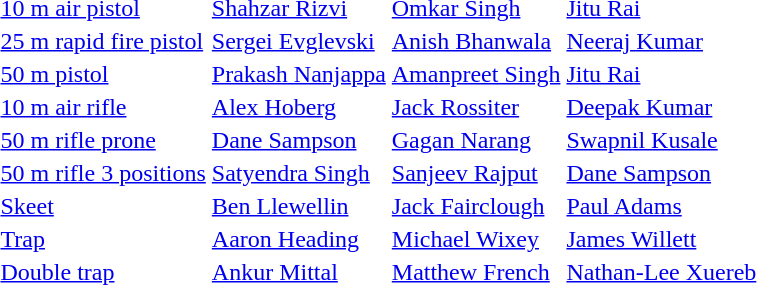<table>
<tr>
<td><a href='#'>10 m air pistol</a></td>
<td><a href='#'>Shahzar Rizvi</a><br></td>
<td><a href='#'>Omkar Singh</a><br></td>
<td><a href='#'>Jitu Rai</a><br></td>
</tr>
<tr>
<td><a href='#'>25 m rapid fire pistol</a></td>
<td><a href='#'>Sergei Evglevski</a><br></td>
<td><a href='#'>Anish Bhanwala</a><br></td>
<td><a href='#'>Neeraj Kumar</a><br></td>
</tr>
<tr>
<td><a href='#'>50 m pistol</a></td>
<td><a href='#'>Prakash Nanjappa</a><br></td>
<td><a href='#'>Amanpreet Singh</a><br></td>
<td><a href='#'>Jitu Rai</a><br></td>
</tr>
<tr>
<td><a href='#'>10 m air rifle</a></td>
<td><a href='#'>Alex Hoberg</a><br></td>
<td><a href='#'>Jack Rossiter</a><br></td>
<td><a href='#'>Deepak Kumar</a><br></td>
</tr>
<tr>
<td><a href='#'>50 m rifle prone</a></td>
<td><a href='#'>Dane Sampson</a><br></td>
<td><a href='#'>Gagan Narang</a><br></td>
<td><a href='#'>Swapnil Kusale</a><br></td>
</tr>
<tr>
<td><a href='#'>50 m rifle 3 positions</a></td>
<td><a href='#'>Satyendra Singh</a><br></td>
<td><a href='#'>Sanjeev Rajput</a><br></td>
<td><a href='#'>Dane Sampson</a><br></td>
</tr>
<tr>
<td><a href='#'>Skeet</a></td>
<td><a href='#'>Ben Llewellin</a><br></td>
<td><a href='#'>Jack Fairclough</a><br></td>
<td><a href='#'>Paul Adams</a><br></td>
</tr>
<tr>
<td><a href='#'>Trap</a></td>
<td><a href='#'>Aaron Heading</a><br></td>
<td><a href='#'>Michael Wixey</a><br></td>
<td><a href='#'>James Willett</a><br></td>
</tr>
<tr>
<td><a href='#'>Double trap</a></td>
<td><a href='#'>Ankur Mittal</a><br></td>
<td><a href='#'>Matthew French</a><br></td>
<td><a href='#'>Nathan-Lee Xuereb</a><br></td>
</tr>
</table>
